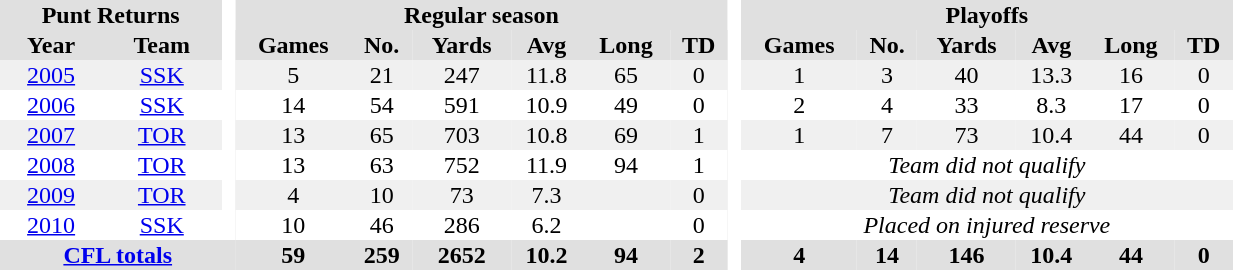<table BORDER="0" CELLPADDING="1" CELLSPACING="0" width="65%" style="text-align:center">
<tr bgcolor="#e0e0e0">
<th colspan="2">Punt Returns</th>
<th rowspan="99" bgcolor="#ffffff"> </th>
<th colspan="6">Regular season</th>
<th rowspan="99" bgcolor="#ffffff"> </th>
<th colspan="6">Playoffs</th>
</tr>
<tr bgcolor="#e0e0e0">
<th>Year</th>
<th>Team</th>
<th>Games</th>
<th>No.</th>
<th>Yards</th>
<th>Avg</th>
<th>Long</th>
<th>TD</th>
<th>Games</th>
<th>No.</th>
<th>Yards</th>
<th>Avg</th>
<th>Long</th>
<th>TD</th>
</tr>
<tr ALIGN="center" bgcolor="#f0f0f0">
<td><a href='#'>2005</a></td>
<td><a href='#'>SSK</a></td>
<td>5</td>
<td>21</td>
<td>247</td>
<td>11.8</td>
<td>65</td>
<td>0</td>
<td>1</td>
<td>3</td>
<td>40</td>
<td>13.3</td>
<td>16</td>
<td>0</td>
</tr>
<tr ALIGN="center">
<td><a href='#'>2006</a></td>
<td><a href='#'>SSK</a></td>
<td>14</td>
<td>54</td>
<td>591</td>
<td>10.9</td>
<td>49</td>
<td>0</td>
<td>2</td>
<td>4</td>
<td>33</td>
<td>8.3</td>
<td>17</td>
<td>0</td>
</tr>
<tr ALIGN="center" bgcolor="#f0f0f0">
<td><a href='#'>2007</a></td>
<td><a href='#'>TOR</a></td>
<td>13</td>
<td>65</td>
<td>703</td>
<td>10.8</td>
<td>69</td>
<td>1</td>
<td>1</td>
<td>7</td>
<td>73</td>
<td>10.4</td>
<td>44</td>
<td>0</td>
</tr>
<tr ALIGN="center">
<td><a href='#'>2008</a></td>
<td><a href='#'>TOR</a></td>
<td>13</td>
<td>63</td>
<td>752</td>
<td>11.9</td>
<td>94</td>
<td>1</td>
<td colspan="6"><em>Team did not qualify</em></td>
</tr>
<tr ALIGN="center" bgcolor="#f0f0f0">
<td><a href='#'>2009</a></td>
<td><a href='#'>TOR</a></td>
<td>4</td>
<td>10</td>
<td>73</td>
<td>7.3</td>
<td></td>
<td>0</td>
<td colspan="6"><em>Team did not qualify</em></td>
</tr>
<tr ALIGN="center">
<td><a href='#'>2010</a></td>
<td><a href='#'>SSK</a></td>
<td>10</td>
<td>46</td>
<td>286</td>
<td>6.2</td>
<td></td>
<td>0</td>
<td colspan="6"><em>Placed on injured reserve</em></td>
</tr>
<tr bgcolor="#e0e0e0">
<th colspan="3"><a href='#'>CFL totals</a></th>
<th>59</th>
<th>259</th>
<th>2652</th>
<th>10.2</th>
<th>94</th>
<th>2</th>
<th>4</th>
<th>14</th>
<th>146</th>
<th>10.4</th>
<th>44</th>
<th>0</th>
</tr>
</table>
